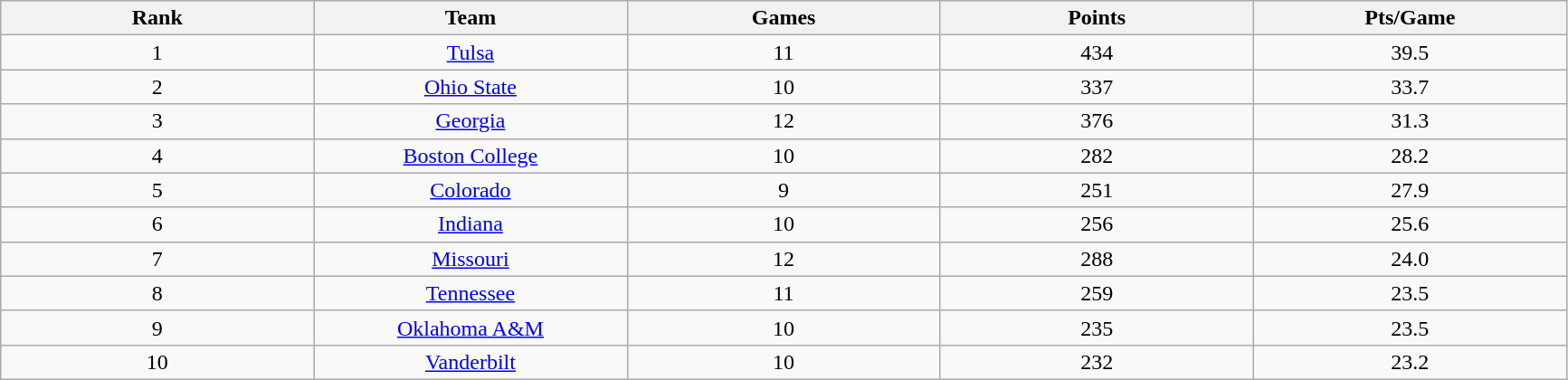<table class="wikitable sortable">
<tr>
<th bgcolor="#DDDDFF" width="10%">Rank</th>
<th bgcolor="#DDDDFF" width="10%">Team</th>
<th bgcolor="#DDDDFF" width="10%">Games</th>
<th bgcolor="#DDDDFF" width="10%">Points</th>
<th bgcolor="#DDDDFF" width="10%">Pts/Game</th>
</tr>
<tr align="center">
<td>1</td>
<td><a href='#'>Tulsa</a></td>
<td>11</td>
<td>434</td>
<td>39.5</td>
</tr>
<tr align="center">
<td>2</td>
<td><a href='#'>Ohio State</a></td>
<td>10</td>
<td>337</td>
<td>33.7</td>
</tr>
<tr align="center">
<td>3</td>
<td><a href='#'>Georgia</a></td>
<td>12</td>
<td>376</td>
<td>31.3</td>
</tr>
<tr align="center">
<td>4</td>
<td><a href='#'>Boston College</a></td>
<td>10</td>
<td>282</td>
<td>28.2</td>
</tr>
<tr align="center">
<td>5</td>
<td><a href='#'>Colorado</a></td>
<td>9</td>
<td>251</td>
<td>27.9</td>
</tr>
<tr align="center">
<td>6</td>
<td><a href='#'>Indiana</a></td>
<td>10</td>
<td>256</td>
<td>25.6</td>
</tr>
<tr align="center">
<td>7</td>
<td><a href='#'>Missouri</a></td>
<td>12</td>
<td>288</td>
<td>24.0</td>
</tr>
<tr align="center">
<td>8</td>
<td><a href='#'>Tennessee</a></td>
<td>11</td>
<td>259</td>
<td>23.5</td>
</tr>
<tr align="center">
<td>9</td>
<td><a href='#'>Oklahoma A&M</a></td>
<td>10</td>
<td>235</td>
<td>23.5</td>
</tr>
<tr align="center">
<td>10</td>
<td><a href='#'>Vanderbilt</a></td>
<td>10</td>
<td>232</td>
<td>23.2</td>
</tr>
</table>
